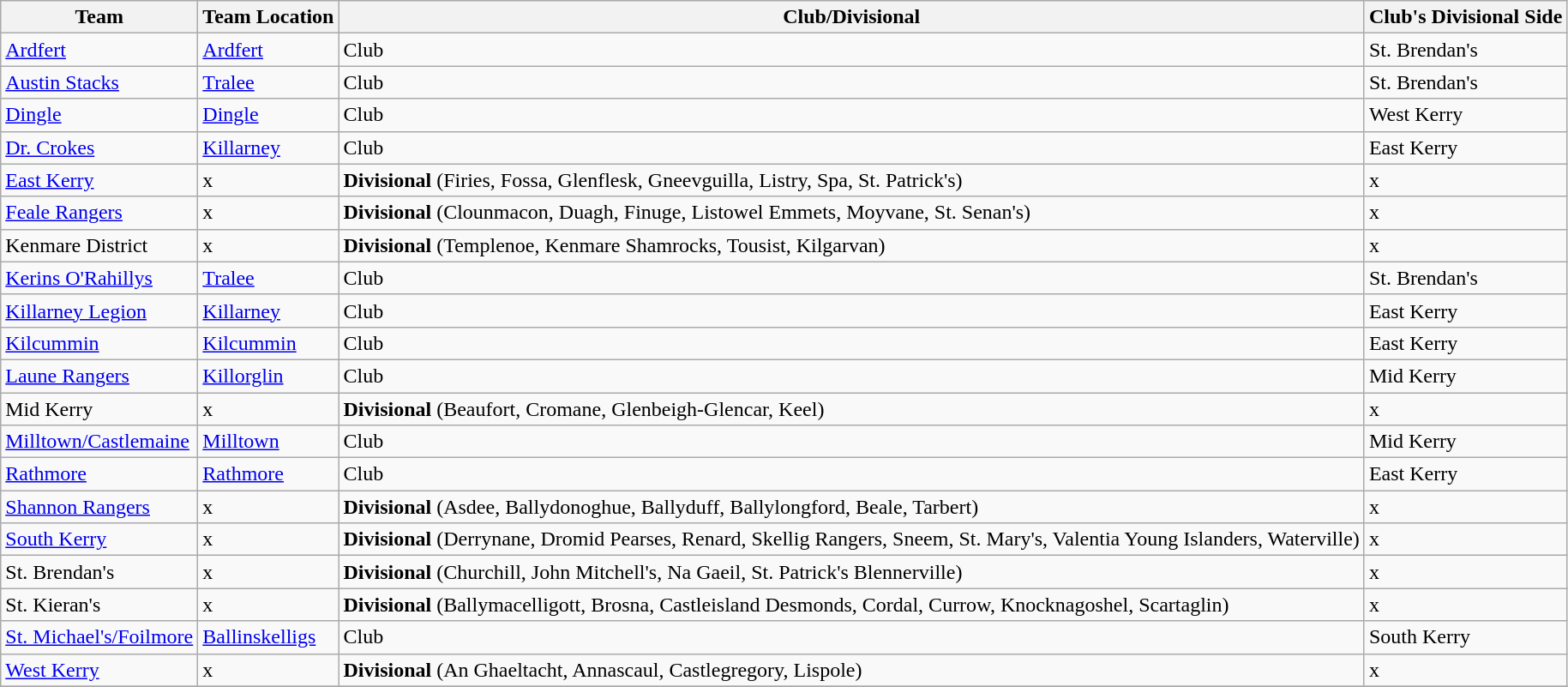<table class="wikitable sortable">
<tr>
<th>Team</th>
<th>Team Location</th>
<th>Club/Divisional</th>
<th>Club's Divisional Side</th>
</tr>
<tr>
<td><a href='#'>Ardfert</a></td>
<td><a href='#'>Ardfert</a></td>
<td>Club</td>
<td>St. Brendan's</td>
</tr>
<tr>
<td><a href='#'>Austin Stacks</a></td>
<td><a href='#'>Tralee</a></td>
<td>Club</td>
<td>St. Brendan's</td>
</tr>
<tr>
<td><a href='#'>Dingle</a></td>
<td><a href='#'>Dingle</a></td>
<td>Club</td>
<td>West Kerry</td>
</tr>
<tr>
<td><a href='#'>Dr. Crokes</a></td>
<td><a href='#'>Killarney</a></td>
<td>Club</td>
<td>East Kerry</td>
</tr>
<tr>
<td><a href='#'>East Kerry</a></td>
<td>x</td>
<td><strong>Divisional</strong> (Firies, Fossa, Glenflesk, Gneevguilla, Listry, Spa, St. Patrick's)</td>
<td>x</td>
</tr>
<tr>
<td><a href='#'>Feale Rangers</a></td>
<td>x</td>
<td><strong>Divisional</strong> (Clounmacon, Duagh, Finuge, Listowel Emmets, Moyvane, St. Senan's)</td>
<td>x</td>
</tr>
<tr>
<td>Kenmare District</td>
<td>x</td>
<td><strong>Divisional</strong> (Templenoe, Kenmare Shamrocks, Tousist, Kilgarvan)</td>
<td>x</td>
</tr>
<tr>
<td><a href='#'>Kerins O'Rahillys</a></td>
<td><a href='#'>Tralee</a></td>
<td>Club</td>
<td>St. Brendan's</td>
</tr>
<tr>
<td><a href='#'>Killarney Legion</a></td>
<td><a href='#'>Killarney</a></td>
<td>Club</td>
<td>East Kerry</td>
</tr>
<tr>
<td><a href='#'>Kilcummin</a></td>
<td><a href='#'>Kilcummin</a></td>
<td>Club</td>
<td>East Kerry</td>
</tr>
<tr>
<td><a href='#'>Laune Rangers</a></td>
<td><a href='#'>Killorglin</a></td>
<td>Club</td>
<td>Mid Kerry</td>
</tr>
<tr>
<td>Mid Kerry</td>
<td>x</td>
<td><strong>Divisional</strong> (Beaufort, Cromane, Glenbeigh-Glencar, Keel)</td>
<td>x</td>
</tr>
<tr>
<td><a href='#'>Milltown/Castlemaine</a></td>
<td><a href='#'>Milltown</a></td>
<td>Club</td>
<td>Mid Kerry</td>
</tr>
<tr>
<td><a href='#'>Rathmore</a></td>
<td><a href='#'>Rathmore</a></td>
<td>Club</td>
<td>East Kerry</td>
</tr>
<tr>
<td><a href='#'>Shannon Rangers</a></td>
<td>x</td>
<td><strong>Divisional</strong> (Asdee, Ballydonoghue, Ballyduff, Ballylongford, Beale, Tarbert)</td>
<td>x</td>
</tr>
<tr>
<td><a href='#'>South Kerry</a></td>
<td>x</td>
<td><strong>Divisional</strong> (Derrynane, Dromid Pearses, Renard, Skellig Rangers, Sneem, St. Mary's, Valentia Young Islanders, Waterville)</td>
<td>x</td>
</tr>
<tr>
<td>St. Brendan's</td>
<td>x</td>
<td><strong>Divisional</strong> (Churchill, John Mitchell's, Na Gaeil, St. Patrick's Blennerville)</td>
<td>x</td>
</tr>
<tr>
<td>St. Kieran's</td>
<td>x</td>
<td><strong>Divisional</strong> (Ballymacelligott, Brosna, Castleisland Desmonds, Cordal, Currow, Knocknagoshel, Scartaglin)</td>
<td>x</td>
</tr>
<tr>
<td><a href='#'>St. Michael's/Foilmore</a></td>
<td><a href='#'>Ballinskelligs</a></td>
<td>Club</td>
<td>South Kerry</td>
</tr>
<tr>
<td><a href='#'>West Kerry</a></td>
<td>x</td>
<td><strong>Divisional</strong> (An Ghaeltacht, Annascaul, Castlegregory, Lispole)</td>
<td>x</td>
</tr>
<tr>
</tr>
</table>
